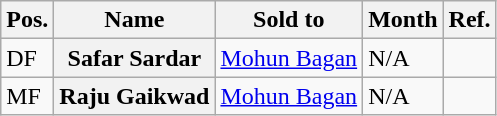<table class="wikitable" style="text-align:left">
<tr>
<th>Pos.</th>
<th>Name</th>
<th>Sold to</th>
<th>Month</th>
<th>Ref.</th>
</tr>
<tr>
<td>DF</td>
<th scope="row">Safar Sardar</th>
<td> <a href='#'>Mohun Bagan</a></td>
<td>N/A</td>
<td></td>
</tr>
<tr>
<td>MF</td>
<th> Raju Gaikwad</th>
<td> <a href='#'>Mohun Bagan</a></td>
<td>N/A</td>
<td></td>
</tr>
</table>
